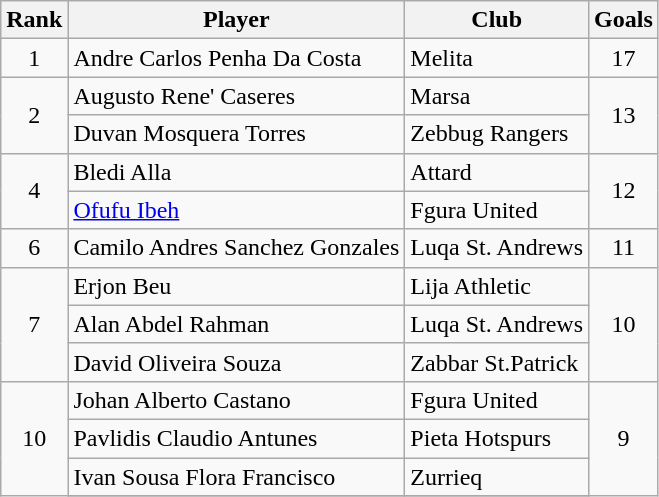<table class="wikitable">
<tr>
<th>Rank</th>
<th>Player</th>
<th>Club</th>
<th>Goals</th>
</tr>
<tr>
<td align="center" rowspan="1">1</td>
<td> Andre Carlos Penha Da Costa</td>
<td>Melita</td>
<td align="center" rowspan="1">17</td>
</tr>
<tr>
<td align="center" rowspan="2">2</td>
<td> Augusto Rene' Caseres</td>
<td>Marsa</td>
<td align="center" rowspan="2">13</td>
</tr>
<tr>
<td> Duvan Mosquera Torres</td>
<td>Zebbug Rangers</td>
</tr>
<tr>
<td align="center" rowspan="2">4</td>
<td> Bledi Alla</td>
<td>Attard</td>
<td align="center" rowspan="2">12</td>
</tr>
<tr>
<td> <a href='#'>Ofufu Ibeh</a></td>
<td>Fgura United</td>
</tr>
<tr>
<td align="center" rowspan="1">6</td>
<td> Camilo Andres Sanchez Gonzales</td>
<td>Luqa St. Andrews</td>
<td align="center" rowspan="1">11</td>
</tr>
<tr>
<td align="center" rowspan="3">7</td>
<td> Erjon Beu</td>
<td>Lija Athletic</td>
<td align="center" rowspan="3">10</td>
</tr>
<tr>
<td> Alan Abdel Rahman</td>
<td>Luqa St. Andrews</td>
</tr>
<tr>
<td> David Oliveira Souza</td>
<td>Zabbar St.Patrick</td>
</tr>
<tr>
<td align="center" rowspan="4">10</td>
<td> Johan Alberto Castano</td>
<td>Fgura United</td>
<td align="center" rowspan="4">9</td>
</tr>
<tr>
<td> Pavlidis Claudio Antunes</td>
<td>Pieta Hotspurs</td>
</tr>
<tr>
<td> Ivan Sousa Flora Francisco</td>
<td>Zurrieq</td>
</tr>
<tr>
</tr>
</table>
